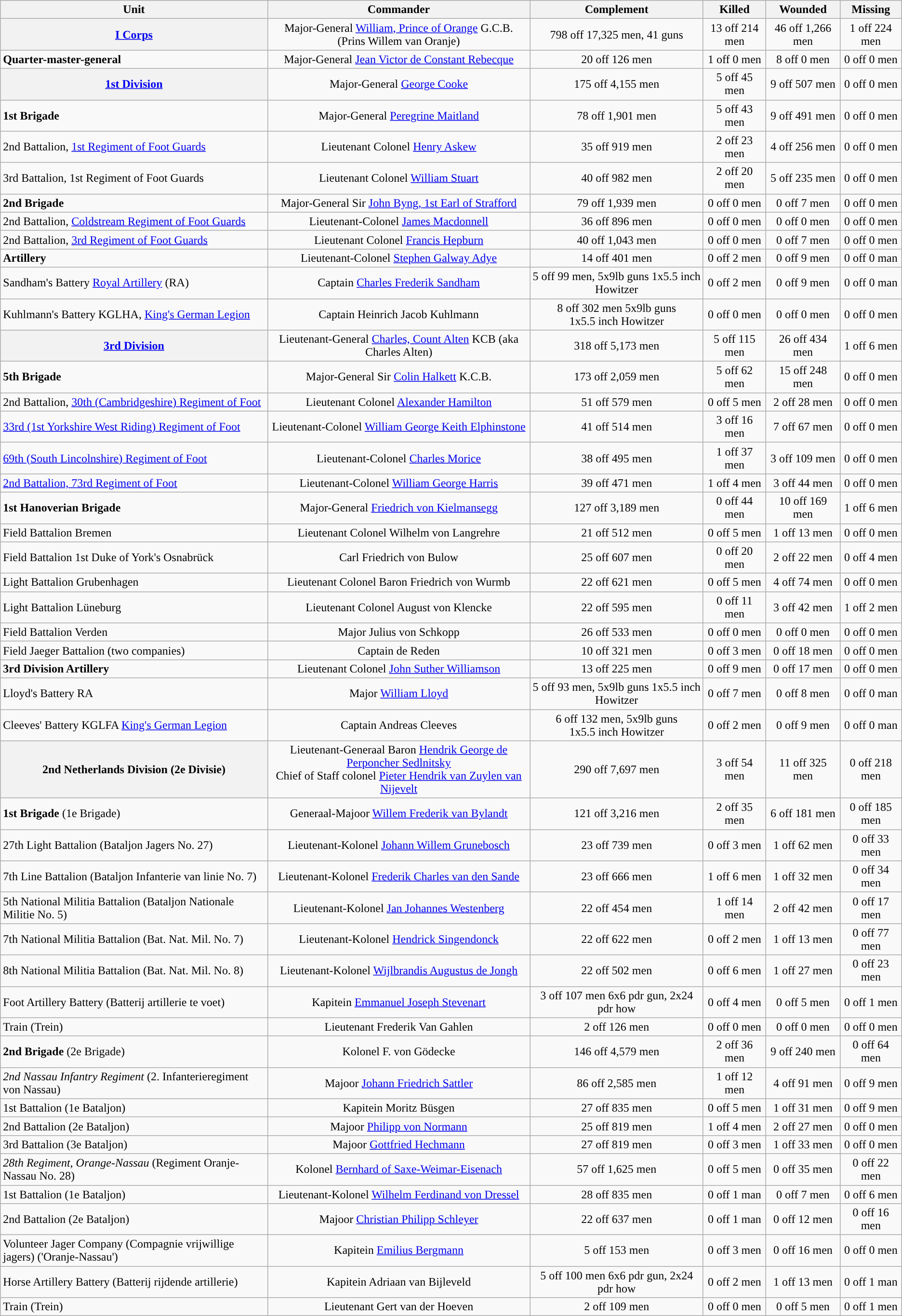<table class="wikitable">
<tr>
<th>Unit</th>
<th>Commander</th>
<th>Complement</th>
<th>Killed</th>
<th>Wounded</th>
<th>Missing</th>
</tr>
<tr>
<th colspan="1" bgcolor="#f9f9f9;"><a href='#'>I Corps</a></th>
<td align="center">Major-General <a href='#'>William, Prince of Orange</a> G.C.B. (Prins Willem van Oranje)</td>
<td align="center">798 off 17,325 men, 41 guns</td>
<td align="center">13 off 214 men</td>
<td align="center">46 off 1,266 men</td>
<td align="center">1 off 224 men</td>
</tr>
<tr>
<td><strong>Quarter-master-general</strong></td>
<td align="center">Major-General <a href='#'>Jean Victor de Constant Rebecque</a></td>
<td align="center">20 off 126 men</td>
<td align="center">1 off 0 men</td>
<td align="center">8 off 0 men</td>
<td align="center">0 off 0 men</td>
</tr>
<tr>
<th colspan="1" bgcolor="#f9f9f9;"><a href='#'>1st Division</a></th>
<td align="center">Major-General <a href='#'>George Cooke</a></td>
<td align="center">175 off 4,155 men</td>
<td align="center">5 off 45 men</td>
<td align="center">9 off 507 men</td>
<td align="center">0 off 0 men</td>
</tr>
<tr>
<td><strong>1st Brigade</strong></td>
<td align="center">Major-General <a href='#'>Peregrine Maitland</a></td>
<td align="center">78 off 1,901 men</td>
<td align="center">5 off 43 men</td>
<td align="center">9 off 491 men</td>
<td align="center">0 off 0 men</td>
</tr>
<tr>
<td>2nd Battalion, <a href='#'>1st Regiment of Foot Guards</a></td>
<td align="center">Lieutenant Colonel <a href='#'>Henry Askew</a></td>
<td align="center">35 off 919 men</td>
<td align="center">2 off 23 men</td>
<td align="center">4 off 256 men</td>
<td align="center">0 off 0 men</td>
</tr>
<tr>
<td>3rd Battalion, 1st Regiment of Foot Guards</td>
<td align="center">Lieutenant Colonel <a href='#'>William Stuart</a></td>
<td align="center">40 off 982 men</td>
<td align="center">2 off 20 men</td>
<td align="center">5 off 235 men</td>
<td align="center">0 off 0 men</td>
</tr>
<tr>
<td><strong>2nd Brigade</strong></td>
<td align="center">Major-General Sir <a href='#'>John Byng, 1st Earl of Strafford</a></td>
<td align="center">79 off 1,939 men</td>
<td align="center">0 off 0 men</td>
<td align="center">0 off 7 men</td>
<td align="center">0 off 0 men</td>
</tr>
<tr>
<td>2nd Battalion, <a href='#'>Coldstream Regiment of Foot Guards</a></td>
<td align="center">Lieutenant-Colonel <a href='#'>James Macdonnell</a></td>
<td align="center">36 off 896 men</td>
<td align="center">0 off 0 men</td>
<td align="center">0 off 0 men</td>
<td align="center">0 off 0 men</td>
</tr>
<tr>
<td>2nd Battalion, <a href='#'>3rd Regiment of Foot Guards</a></td>
<td align="center">Lieutenant Colonel <a href='#'>Francis Hepburn</a></td>
<td align="center">40 off 1,043 men</td>
<td align="center">0 off 0 men</td>
<td align="center">0 off 7 men</td>
<td align="center">0 off 0 men</td>
</tr>
<tr>
<td><strong>Artillery</strong></td>
<td align="center">Lieutenant-Colonel <a href='#'>Stephen Galway Adye</a></td>
<td align="center">14 off 401 men</td>
<td align="center">0 off 2 men</td>
<td align="center">0 off 9 men</td>
<td align="center">0 off 0 man</td>
</tr>
<tr>
<td>Sandham's Battery <a href='#'>Royal Artillery</a> (RA)</td>
<td align="center">Captain <a href='#'>Charles Frederik Sandham</a></td>
<td align="center">5 off 99 men, 5x9lb guns 1x5.5 inch Howitzer</td>
<td align="center">0 off 2 men</td>
<td align="center">0 off 9 men</td>
<td align="center">0 off 0 man</td>
</tr>
<tr>
<td>Kuhlmann's Battery KGLHA, <a href='#'>King's German Legion</a></td>
<td align="center">Captain Heinrich Jacob Kuhlmann</td>
<td align="center">8 off 302 men 5x9lb guns 1x5.5 inch Howitzer</td>
<td align="center">0 off 0 men</td>
<td align="center">0 off 0 men</td>
<td align="center">0 off 0 men</td>
</tr>
<tr>
<th colspan="1" bgcolor="#f9f9f9;"><a href='#'>3rd Division</a></th>
<td align="center">Lieutenant-General <a href='#'>Charles, Count Alten</a> KCB (aka Charles Alten)</td>
<td align="center">318 off 5,173 men</td>
<td align="center">5 off 115 men</td>
<td align="center">26 off 434 men</td>
<td align="center">1 off 6 men</td>
</tr>
<tr>
<td><strong>5th Brigade</strong></td>
<td align="center">Major-General Sir <a href='#'>Colin Halkett</a> K.C.B.</td>
<td align="center">173 off 2,059 men</td>
<td align="center">5 off 62 men</td>
<td align="center">15 off 248 men</td>
<td align="center">0 off 0 men</td>
</tr>
<tr>
<td>2nd Battalion, <a href='#'>30th (Cambridgeshire) Regiment of Foot</a></td>
<td align="center">Lieutenant Colonel <a href='#'>Alexander Hamilton</a></td>
<td align="center">51 off 579 men</td>
<td align="center">0 off 5 men</td>
<td align="center">2 off 28 men</td>
<td align="center">0 off 0 men</td>
</tr>
<tr>
<td><a href='#'>33rd (1st Yorkshire West Riding) Regiment of Foot</a></td>
<td align="center">Lieutenant-Colonel <a href='#'>William George Keith Elphinstone</a></td>
<td align="center">41 off 514 men</td>
<td align="center">3 off 16 men</td>
<td align="center">7 off 67 men</td>
<td align="center">0 off 0 men</td>
</tr>
<tr>
<td><a href='#'>69th (South Lincolnshire) Regiment of Foot</a></td>
<td align="center">Lieutenant-Colonel <a href='#'>Charles Morice</a></td>
<td align="center">38 off 495 men</td>
<td align="center">1 off 37 men</td>
<td align="center">3 off 109 men</td>
<td align="center">0 off 0 men</td>
</tr>
<tr>
<td><a href='#'>2nd Battalion, 73rd Regiment of Foot</a></td>
<td align="center">Lieutenant-Colonel <a href='#'>William George Harris</a></td>
<td align="center">39 off 471 men</td>
<td align="center">1 off 4 men</td>
<td align="center">3 off 44 men</td>
<td align="center">0 off 0 men</td>
</tr>
<tr>
<td><strong>1st Hanoverian Brigade</strong></td>
<td align="center">Major-General <a href='#'>Friedrich von Kielmansegg</a></td>
<td align="center">127 off 3,189 men</td>
<td align="center">0 off 44 men</td>
<td align="center">10 off 169 men</td>
<td align="center">1 off 6 men</td>
</tr>
<tr>
<td>Field Battalion Bremen</td>
<td align="center">Lieutenant Colonel Wilhelm von Langrehre</td>
<td align="center">21 off 512 men</td>
<td align="center">0 off 5 men</td>
<td align="center">1 off 13 men</td>
<td align="center">0 off 0 men</td>
</tr>
<tr>
<td>Field Battalion 1st Duke of York's Osnabrück</td>
<td align="center">Carl Friedrich von Bulow</td>
<td align="center">25 off 607 men</td>
<td align="center">0 off 20 men</td>
<td align="center">2 off 22 men</td>
<td align="center">0 off 4 men</td>
</tr>
<tr>
<td>Light Battalion Grubenhagen</td>
<td align="center">Lieutenant Colonel Baron Friedrich von Wurmb</td>
<td align="center">22 off 621 men</td>
<td align="center">0 off 5 men</td>
<td align="center">4 off 74 men</td>
<td align="center">0 off 0 men</td>
</tr>
<tr>
<td>Light Battalion Lüneburg</td>
<td align="center">Lieutenant Colonel August von Klencke</td>
<td align="center">22 off 595 men</td>
<td align="center">0 off 11 men</td>
<td align="center">3 off 42 men</td>
<td align="center">1 off 2 men</td>
</tr>
<tr>
<td>Field Battalion Verden</td>
<td align="center">Major Julius von Schkopp</td>
<td align="center">26 off 533 men</td>
<td align="center">0 off 0 men</td>
<td align="center">0 off 0 men</td>
<td align="center">0 off 0 men</td>
</tr>
<tr>
<td>Field Jaeger Battalion (two companies)</td>
<td align="center">Captain de Reden</td>
<td align="center">10 off 321 men</td>
<td align="center">0 off 3 men</td>
<td align="center">0 off 18 men</td>
<td align="center">0 off 0 men</td>
</tr>
<tr>
<td><strong>3rd Division Artillery</strong></td>
<td align="center">Lieutenant Colonel <a href='#'>John Suther Williamson</a></td>
<td align="center">13 off 225 men</td>
<td align="center">0 off 9 men</td>
<td align="center">0 off 17 men</td>
<td align="center">0 off 0 men</td>
</tr>
<tr>
<td>Lloyd's Battery RA</td>
<td align="center">Major <a href='#'>William Lloyd</a></td>
<td align="center">5 off 93 men, 5x9lb guns 1x5.5 inch Howitzer</td>
<td align="center">0 off 7 men</td>
<td align="center">0 off 8 men</td>
<td align="center">0 off 0 man</td>
</tr>
<tr>
<td>Cleeves' Battery KGLFA <a href='#'>King's German Legion</a></td>
<td align="center">Captain Andreas Cleeves</td>
<td align="center">6 off 132 men, 5x9lb guns 1x5.5 inch Howitzer</td>
<td align="center">0 off 2 men</td>
<td align="center">0 off 9 men</td>
<td align="center">0 off 0 man</td>
</tr>
<tr>
<th colspan="1" bgcolor="#f9f9f9;">2nd Netherlands Division (2e Divisie)</th>
<td align="center">Lieutenant-Generaal Baron <a href='#'>Hendrik George de Perponcher Sedlnitsky</a><br>Chief of Staff colonel <a href='#'>Pieter Hendrik van Zuylen van Nijevelt</a></td>
<td align="center">290 off 7,697 men</td>
<td align="center">3 off 54 men</td>
<td align="center">11 off 325 men</td>
<td align="center">0 off 218 men</td>
</tr>
<tr>
<td><strong>1st Brigade</strong> (1e Brigade)</td>
<td align="center">Generaal-Majoor <a href='#'>Willem Frederik van Bylandt</a></td>
<td align="center">121 off 3,216 men</td>
<td align="center">2 off 35 men</td>
<td align="center">6 off 181 men</td>
<td align="center">0 off 185 men</td>
</tr>
<tr>
<td>27th Light Battalion (Bataljon Jagers No. 27)</td>
<td align="center">Lieutenant-Kolonel <a href='#'>Johann Willem Grunebosch</a></td>
<td align="center">23 off 739 men</td>
<td align="center">0 off 3 men</td>
<td align="center">1 off 62 men</td>
<td align="center">0 off 33 men</td>
</tr>
<tr>
<td>7th Line Battalion (Bataljon Infanterie van linie No. 7)</td>
<td align="center">Lieutenant-Kolonel <a href='#'>Frederik Charles van den Sande</a></td>
<td align="center">23 off 666 men</td>
<td align="center">1 off 6 men</td>
<td align="center">1 off 32 men</td>
<td align="center">0 off 34 men</td>
</tr>
<tr>
<td>5th National Militia Battalion (Bataljon Nationale Militie No. 5)</td>
<td align="center">Lieutenant-Kolonel <a href='#'>Jan Johannes Westenberg</a></td>
<td align="center">22 off 454 men</td>
<td align="center">1 off 14 men</td>
<td align="center">2 off 42 men</td>
<td align="center">0 off 17 men</td>
</tr>
<tr>
<td>7th National Militia Battalion (Bat. Nat. Mil. No. 7)</td>
<td align="center">Lieutenant-Kolonel <a href='#'>Hendrick Singendonck</a></td>
<td align="center">22 off 622 men</td>
<td align="center">0 off 2 men</td>
<td align="center">1 off 13 men</td>
<td align="center">0 off 77 men</td>
</tr>
<tr>
<td>8th National Militia Battalion (Bat. Nat. Mil. No. 8)</td>
<td align="center">Lieutenant-Kolonel <a href='#'>Wijlbrandis Augustus de Jongh</a></td>
<td align="center">22 off 502 men</td>
<td align="center">0 off 6 men</td>
<td align="center">1 off 27 men</td>
<td align="center">0 off 23 men</td>
</tr>
<tr>
<td>Foot Artillery Battery (Batterij artillerie te voet)</td>
<td align="center">Kapitein <a href='#'>Emmanuel Joseph Stevenart</a></td>
<td align="center">3 off 107 men 6x6 pdr gun, 2x24 pdr how</td>
<td align="center">0 off 4 men</td>
<td align="center">0 off 5 men</td>
<td align="center">0 off 1 men</td>
</tr>
<tr>
<td>Train (Trein)</td>
<td align="center">Lieutenant Frederik Van Gahlen</td>
<td align="center">2 off 126 men</td>
<td align="center">0 off 0 men</td>
<td align="center">0 off 0 men</td>
<td align="center">0 off 0 men</td>
</tr>
<tr>
<td><strong>2nd Brigade</strong> (2e Brigade)</td>
<td align="center">Kolonel F. von Gödecke</td>
<td align="center">146 off 4,579 men</td>
<td align="center">2 off 36 men</td>
<td align="center">9 off 240 men</td>
<td align="center">0 off 64 men</td>
</tr>
<tr>
<td><em>2nd Nassau Infantry Regiment</em> (2. Infanterieregiment von Nassau)</td>
<td align="center">Majoor <a href='#'>Johann Friedrich Sattler</a></td>
<td align="center">86 off 2,585 men</td>
<td align="center">1 off 12 men</td>
<td align="center">4 off 91 men</td>
<td align="center">0 off 9 men</td>
</tr>
<tr>
<td>1st Battalion (1e Bataljon)</td>
<td align="center">Kapitein Moritz Büsgen</td>
<td align="center">27 off 835 men</td>
<td align="center">0 off 5 men</td>
<td align="center">1 off 31 men</td>
<td align="center">0 off 9 men</td>
</tr>
<tr>
<td>2nd Battalion (2e Bataljon)</td>
<td align="center">Majoor <a href='#'>Philipp von Normann</a></td>
<td align="center">25 off 819 men</td>
<td align="center">1 off 4 men</td>
<td align="center">2 off 27 men</td>
<td align="center">0 off 0 men</td>
</tr>
<tr>
<td>3rd Battalion (3e Bataljon)</td>
<td align="center">Majoor <a href='#'>Gottfried Hechmann</a></td>
<td align="center">27 off 819 men</td>
<td align="center">0 off 3 men</td>
<td align="center">1 off 33 men</td>
<td align="center">0 off 0 men</td>
</tr>
<tr>
<td><em>28th Regiment, Orange-Nassau</em> (Regiment Oranje-Nassau No. 28)</td>
<td align="center">Kolonel <a href='#'>Bernhard of Saxe-Weimar-Eisenach</a></td>
<td align="center">57 off 1,625 men</td>
<td align="center">0 off 5 men</td>
<td align="center">0 off 35 men</td>
<td align="center">0 off 22 men</td>
</tr>
<tr>
<td>1st Battalion (1e Bataljon)</td>
<td align="center">Lieutenant-Kolonel <a href='#'>Wilhelm Ferdinand von Dressel</a></td>
<td align="center">28 off 835 men</td>
<td align="center">0 off 1 man</td>
<td align="center">0 off 7 men</td>
<td align="center">0 off 6 men</td>
</tr>
<tr>
<td>2nd Battalion (2e Bataljon)</td>
<td align="center">Majoor <a href='#'>Christian Philipp Schleyer</a></td>
<td align="center">22 off 637 men</td>
<td align="center">0 off 1 man</td>
<td align="center">0 off 12 men</td>
<td align="center">0 off 16 men</td>
</tr>
<tr>
<td>Volunteer Jager Company (Compagnie vrijwillige jagers) ('Oranje-Nassau')</td>
<td align="center">Kapitein <a href='#'>Emilius Bergmann</a></td>
<td align="center">5 off 153 men</td>
<td align="center">0 off 3 men</td>
<td align="center">0 off 16 men</td>
<td align="center">0 off 0 men</td>
</tr>
<tr>
<td>Horse Artillery Battery (Batterij rijdende artillerie)</td>
<td align="center">Kapitein Adriaan van Bijleveld</td>
<td align="center">5 off 100 men 6x6 pdr gun, 2x24 pdr how</td>
<td align="center">0 off 2 men</td>
<td align="center">1 off 13 men</td>
<td align="center">0 off 1 man</td>
</tr>
<tr>
<td>Train (Trein)</td>
<td align="center">Lieutenant Gert van der Hoeven</td>
<td align="center">2 off 109 men</td>
<td align="center">0 off 0 men</td>
<td align="center">0 off 5 men</td>
<td align="center">0 off 1 men</td>
</tr>
</table>
